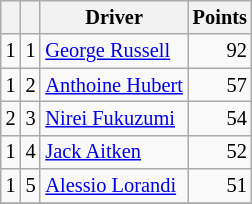<table class="wikitable" style="font-size: 85%;">
<tr>
<th></th>
<th></th>
<th>Driver</th>
<th>Points</th>
</tr>
<tr>
<td> 1</td>
<td align="center">1</td>
<td> <a href='#'>George Russell</a></td>
<td align="right">92</td>
</tr>
<tr>
<td> 1</td>
<td align="center">2</td>
<td> <a href='#'>Anthoine Hubert</a></td>
<td align="right">57</td>
</tr>
<tr>
<td> 2</td>
<td align="center">3</td>
<td> <a href='#'>Nirei Fukuzumi</a></td>
<td align="right">54</td>
</tr>
<tr>
<td> 1</td>
<td align="center">4</td>
<td> <a href='#'>Jack Aitken</a></td>
<td align="right">52</td>
</tr>
<tr>
<td> 1</td>
<td align="center">5</td>
<td> <a href='#'>Alessio Lorandi</a></td>
<td align="right">51</td>
</tr>
<tr>
</tr>
</table>
